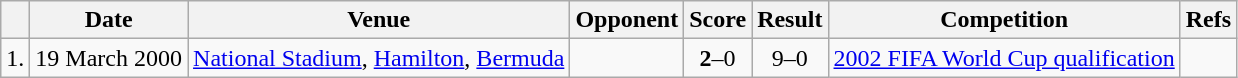<table class="wikitable">
<tr>
<th></th>
<th>Date</th>
<th>Venue</th>
<th>Opponent</th>
<th>Score</th>
<th>Result</th>
<th>Competition</th>
<th>Refs</th>
</tr>
<tr>
<td align="center">1.</td>
<td>19 March 2000</td>
<td><a href='#'>National Stadium</a>, <a href='#'>Hamilton</a>, <a href='#'>Bermuda</a></td>
<td></td>
<td align="center"><strong>2</strong>–0</td>
<td align="center">9–0</td>
<td><a href='#'>2002 FIFA World Cup qualification</a></td>
<td></td>
</tr>
</table>
